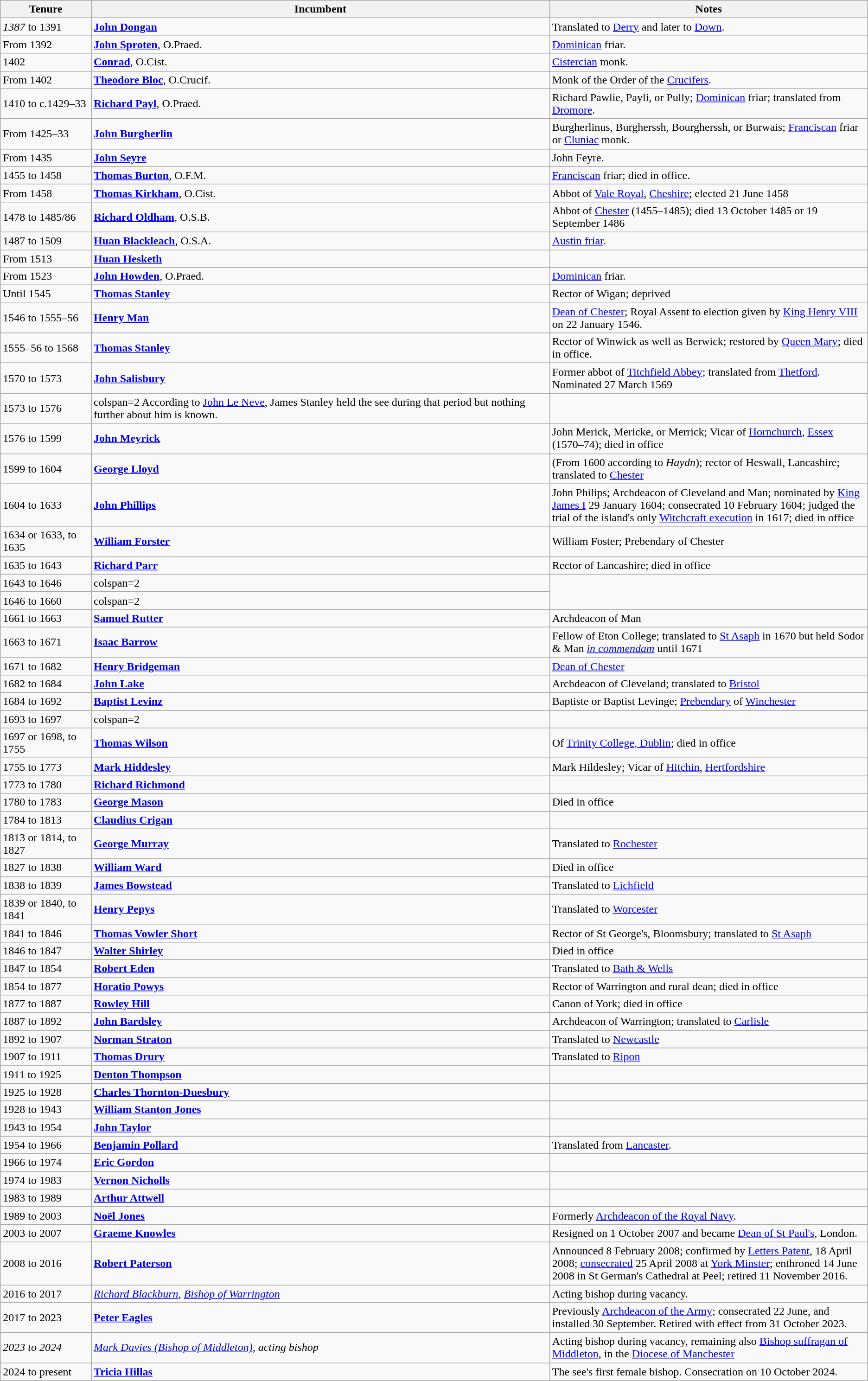<table class="wikitable">
<tr>
<th>Tenure</th>
<th>Incumbent</th>
<th width="450pt">Notes</th>
</tr>
<tr>
<td><em>1387</em> to 1391</td>
<td><strong><a href='#'>John Dongan</a></strong></td>
<td>Translated to <a href='#'>Derry</a> and later to <a href='#'>Down</a>.</td>
</tr>
<tr>
<td>From 1392</td>
<td><strong><a href='#'>John Sproten</a></strong>, O.Praed.</td>
<td><a href='#'>Dominican</a> friar.</td>
</tr>
<tr>
<td>1402</td>
<td><strong><a href='#'>Conrad</a></strong>, O.Cist.</td>
<td><a href='#'>Cistercian</a> monk.</td>
</tr>
<tr>
<td>From 1402</td>
<td><strong><a href='#'>Theodore Bloc</a></strong>, O.Crucif.</td>
<td>Monk of the Order of the <a href='#'>Crucifers</a>.</td>
</tr>
<tr>
<td>1410 to c.1429–33</td>
<td><strong><a href='#'>Richard Payl</a></strong>, O.Praed.</td>
<td>Richard Pawlie, Payli, or Pully; <a href='#'>Dominican</a> friar; translated from <a href='#'>Dromore</a>.</td>
</tr>
<tr>
<td>From 1425–33</td>
<td><strong><a href='#'>John Burgherlin</a></strong></td>
<td>Burgherlinus, Burgherssh, Bourgherssh, or Burwais; <a href='#'>Franciscan</a> friar or <a href='#'>Cluniac</a> monk.</td>
</tr>
<tr>
<td>From 1435</td>
<td><strong><a href='#'>John Seyre</a></strong></td>
<td>John Feyre.</td>
</tr>
<tr>
<td>1455 to 1458</td>
<td><strong><a href='#'>Thomas Burton</a></strong>, O.F.M.</td>
<td><a href='#'>Franciscan</a> friar; died in office.</td>
</tr>
<tr>
<td>From 1458</td>
<td><strong><a href='#'>Thomas Kirkham</a></strong>, O.Cist.</td>
<td>Abbot of <a href='#'>Vale Royal</a>, <a href='#'>Cheshire</a>; elected 21 June 1458</td>
</tr>
<tr>
<td>1478 to 1485/86</td>
<td><strong><a href='#'>Richard Oldham</a></strong>, O.S.B.</td>
<td>Abbot of <a href='#'>Chester</a> (1455–1485); died 13 October 1485 or 19 September 1486</td>
</tr>
<tr>
<td>1487 to 1509</td>
<td><strong><a href='#'>Huan Blackleach</a></strong>, O.S.A.</td>
<td><a href='#'>Austin friar</a>.</td>
</tr>
<tr>
<td>From 1513</td>
<td><strong><a href='#'>Huan Hesketh</a></strong></td>
<td></td>
</tr>
<tr>
<td>From 1523</td>
<td><strong><a href='#'>John Howden</a></strong>, O.Praed.</td>
<td><a href='#'>Dominican</a> friar.</td>
</tr>
<tr>
<td>Until 1545</td>
<td><strong><a href='#'>Thomas Stanley</a></strong></td>
<td>Rector of Wigan; deprived</td>
</tr>
<tr>
<td>1546 to 1555–56</td>
<td><strong><a href='#'>Henry Man</a></strong></td>
<td><a href='#'>Dean of Chester</a>; Royal Assent to election given by <a href='#'>King Henry VIII</a> on 22 January 1546.</td>
</tr>
<tr>
<td>1555–56 to 1568</td>
<td><strong><a href='#'>Thomas Stanley</a></strong></td>
<td>Rector of Winwick as well as Berwick; restored by <a href='#'>Queen Mary</a>; died in office.</td>
</tr>
<tr>
<td>1570 to 1573</td>
<td><strong><a href='#'>John Salisbury</a></strong></td>
<td>Former abbot of <a href='#'>Titchfield Abbey</a>; translated from <a href='#'>Thetford</a>. Nominated 27 March 1569</td>
</tr>
<tr>
<td>1573 to 1576</td>
<td>colspan=2  According to <a href='#'>John Le Neve</a>, James Stanley held the see during that period but nothing further about him is known.</td>
</tr>
<tr>
<td>1576 to 1599</td>
<td><strong><a href='#'>John Meyrick</a></strong></td>
<td>John Merick, Mericke, or Merrick; Vicar of <a href='#'>Hornchurch</a>, <a href='#'>Essex</a> (1570–74); died in office</td>
</tr>
<tr>
<td>1599 to 1604</td>
<td><strong><a href='#'>George Lloyd</a></strong></td>
<td>(From 1600 according to <em>Haydn</em>); rector of Heswall, Lancashire; translated to <a href='#'>Chester</a></td>
</tr>
<tr>
<td>1604 to 1633</td>
<td><strong><a href='#'>John Phillips</a></strong></td>
<td>John Philips; Archdeacon of Cleveland and Man; nominated by <a href='#'>King James I</a> 29 January 1604; consecrated 10 February 1604; judged the trial of the island's only <a href='#'>Witchcraft execution</a> in 1617; died in office</td>
</tr>
<tr>
<td>1634 or 1633, to 1635</td>
<td><strong><a href='#'>William Forster</a></strong></td>
<td>William Foster; Prebendary of Chester</td>
</tr>
<tr>
<td>1635 to 1643</td>
<td><strong><a href='#'>Richard Parr</a></strong></td>
<td>Rector of Lancashire; died in office</td>
</tr>
<tr>
<td>1643 to 1646</td>
<td>colspan=2 </td>
</tr>
<tr>
<td>1646 to 1660</td>
<td>colspan=2 </td>
</tr>
<tr>
<td>1661 to 1663</td>
<td><strong><a href='#'>Samuel Rutter</a></strong></td>
<td>Archdeacon of Man</td>
</tr>
<tr>
<td>1663 to 1671</td>
<td><strong><a href='#'>Isaac Barrow</a></strong></td>
<td>Fellow of Eton College; translated to <a href='#'>St Asaph</a> in 1670 but held Sodor & Man <em><a href='#'>in commendam</a></em> until 1671</td>
</tr>
<tr>
<td>1671 to 1682</td>
<td><strong><a href='#'>Henry Bridgeman</a></strong></td>
<td><a href='#'>Dean of Chester</a></td>
</tr>
<tr>
<td>1682 to 1684</td>
<td><strong><a href='#'>John Lake</a></strong></td>
<td>Archdeacon of Cleveland; translated to <a href='#'>Bristol</a></td>
</tr>
<tr>
<td>1684 to 1692</td>
<td><strong><a href='#'>Baptist Levinz</a></strong></td>
<td>Baptiste or Baptist Levinge; <a href='#'>Prebendary</a> of <a href='#'>Winchester</a></td>
</tr>
<tr>
<td>1693 to 1697</td>
<td>colspan=2 </td>
</tr>
<tr>
<td>1697 or 1698, to 1755</td>
<td><strong><a href='#'>Thomas Wilson</a></strong></td>
<td>Of <a href='#'>Trinity College, Dublin</a>; died in office</td>
</tr>
<tr>
<td>1755 to 1773</td>
<td><strong><a href='#'>Mark Hiddesley</a></strong></td>
<td>Mark Hildesley; Vicar of <a href='#'>Hitchin</a>, <a href='#'>Hertfordshire</a></td>
</tr>
<tr>
<td>1773 to 1780</td>
<td><strong><a href='#'>Richard Richmond</a></strong></td>
<td></td>
</tr>
<tr>
<td>1780 to 1783</td>
<td><strong><a href='#'>George Mason</a></strong></td>
<td>Died in office</td>
</tr>
<tr>
<td>1784 to 1813</td>
<td><strong><a href='#'>Claudius Crigan</a></strong></td>
<td></td>
</tr>
<tr>
<td>1813 or 1814, to 1827</td>
<td><strong><a href='#'>George Murray</a></strong></td>
<td>Translated to <a href='#'>Rochester</a></td>
</tr>
<tr>
<td>1827 to 1838</td>
<td><strong><a href='#'>William Ward</a></strong></td>
<td>Died in office</td>
</tr>
<tr>
<td>1838 to 1839</td>
<td><strong><a href='#'>James Bowstead</a></strong></td>
<td>Translated to <a href='#'>Lichfield</a></td>
</tr>
<tr>
<td>1839 or 1840, to 1841</td>
<td><strong><a href='#'>Henry Pepys</a></strong></td>
<td>Translated to <a href='#'>Worcester</a></td>
</tr>
<tr>
<td>1841 to 1846</td>
<td><strong><a href='#'>Thomas Vowler Short</a></strong></td>
<td>Rector of St George's, Bloomsbury; translated to <a href='#'>St Asaph</a></td>
</tr>
<tr>
<td>1846 to 1847</td>
<td><strong><a href='#'>Walter Shirley</a></strong></td>
<td>Died in office</td>
</tr>
<tr>
<td>1847 to 1854</td>
<td><strong><a href='#'>Robert Eden</a></strong></td>
<td>Translated to <a href='#'>Bath & Wells</a></td>
</tr>
<tr>
<td>1854 to 1877</td>
<td><strong><a href='#'>Horatio Powys</a></strong></td>
<td>Rector of Warrington and rural dean; died in office</td>
</tr>
<tr>
<td>1877 to 1887</td>
<td><strong><a href='#'>Rowley Hill</a></strong></td>
<td>Canon of York; died in office</td>
</tr>
<tr>
<td>1887 to 1892</td>
<td><strong><a href='#'>John Bardsley</a></strong></td>
<td>Archdeacon of Warrington; translated to <a href='#'>Carlisle</a></td>
</tr>
<tr>
<td>1892 to 1907</td>
<td><strong><a href='#'>Norman Straton</a></strong></td>
<td>Translated to <a href='#'>Newcastle</a></td>
</tr>
<tr>
<td>1907 to 1911</td>
<td><strong><a href='#'>Thomas Drury</a></strong></td>
<td>Translated to <a href='#'>Ripon</a></td>
</tr>
<tr>
<td>1911 to 1925</td>
<td><strong><a href='#'>Denton Thompson</a></strong></td>
<td></td>
</tr>
<tr>
<td>1925 to 1928</td>
<td><strong><a href='#'>Charles Thornton-Duesbury</a></strong></td>
<td></td>
</tr>
<tr>
<td>1928 to 1943</td>
<td><strong><a href='#'>William Stanton Jones</a></strong></td>
<td></td>
</tr>
<tr>
<td>1943 to 1954</td>
<td><strong><a href='#'>John Taylor</a></strong></td>
<td></td>
</tr>
<tr>
<td>1954 to 1966</td>
<td><strong><a href='#'>Benjamin Pollard</a></strong></td>
<td>Translated from <a href='#'>Lancaster</a>.</td>
</tr>
<tr>
<td>1966 to 1974</td>
<td><strong><a href='#'>Eric Gordon</a></strong></td>
<td></td>
</tr>
<tr>
<td>1974 to 1983</td>
<td><strong><a href='#'>Vernon Nicholls</a></strong></td>
<td></td>
</tr>
<tr>
<td>1983 to 1989</td>
<td><strong><a href='#'>Arthur Attwell</a></strong></td>
<td></td>
</tr>
<tr>
<td>1989 to 2003</td>
<td><strong><a href='#'>Noël Jones</a></strong></td>
<td>Formerly <a href='#'>Archdeacon of the Royal Navy</a>.</td>
</tr>
<tr>
<td>2003 to 2007</td>
<td><strong><a href='#'>Graeme Knowles</a></strong></td>
<td>Resigned on 1 October 2007 and became <a href='#'>Dean of St Paul's</a>, London.</td>
</tr>
<tr>
<td>2008 to 2016</td>
<td><strong><a href='#'>Robert Paterson</a></strong></td>
<td>Announced 8 February 2008; confirmed by <a href='#'>Letters Patent</a>, 18 April 2008; <a href='#'>consecrated</a> 25 April 2008 at <a href='#'>York Minster</a>; enthroned 14 June 2008 in St German's Cathedral at Peel; retired 11 November 2016.</td>
</tr>
<tr>
<td>2016 to 2017</td>
<td><em><a href='#'>Richard Blackburn</a>, <a href='#'>Bishop of Warrington</a></em></td>
<td>Acting bishop during vacancy.</td>
</tr>
<tr>
<td>2017 to 2023</td>
<td><strong><a href='#'>Peter Eagles</a></strong></td>
<td>Previously <a href='#'>Archdeacon of the Army</a>; consecrated 22 June, and installed 30 September. Retired with effect from 31 October 2023.</td>
</tr>
<tr>
<td><em>2023 to 2024</em></td>
<td><em><a href='#'>Mark Davies (Bishop of Middleton)</a>, acting bishop</em></td>
<td>Acting bishop during vacancy, remaining also <a href='#'>Bishop suffragan of Middleton</a>, in the <a href='#'>Diocese of Manchester</a></td>
</tr>
<tr>
<td>2024 to present</td>
<td><strong><a href='#'>Tricia Hillas</a></strong></td>
<td>The see's first female bishop. Consecration on 10 October 2024.</td>
</tr>
</table>
